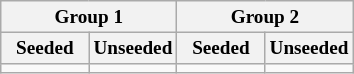<table class="wikitable" style="font-size:80%">
<tr>
<th colspan="2">Group 1</th>
<th colspan="2">Group 2</th>
</tr>
<tr>
<th width=25%>Seeded</th>
<th width=25%>Unseeded</th>
<th width=25%>Seeded</th>
<th width=25%>Unseeded</th>
</tr>
<tr>
<td valign=top></td>
<td valign=top></td>
<td valign=top></td>
<td valign=top></td>
</tr>
</table>
